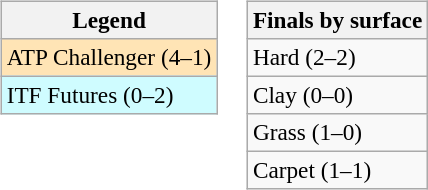<table>
<tr valign=top>
<td><br><table class=wikitable style=font-size:97%>
<tr>
<th>Legend</th>
</tr>
<tr bgcolor=moccasin>
<td>ATP Challenger (4–1)</td>
</tr>
<tr bgcolor=cffcff>
<td>ITF Futures (0–2)</td>
</tr>
</table>
</td>
<td><br><table class=wikitable style=font-size:97%>
<tr>
<th>Finals by surface</th>
</tr>
<tr>
<td>Hard (2–2)</td>
</tr>
<tr>
<td>Clay (0–0)</td>
</tr>
<tr>
<td>Grass (1–0)</td>
</tr>
<tr>
<td>Carpet (1–1)</td>
</tr>
</table>
</td>
</tr>
</table>
